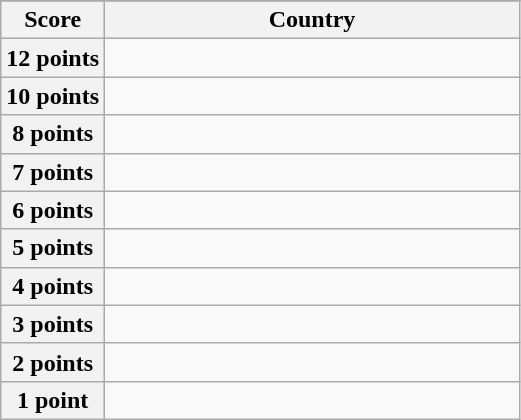<table class="wikitable">
<tr>
</tr>
<tr>
<th scope="col" width="20%">Score</th>
<th scope="col">Country</th>
</tr>
<tr>
<th scope="row">12 points</th>
<td></td>
</tr>
<tr>
<th scope="row">10 points</th>
<td></td>
</tr>
<tr>
<th scope="row">8 points</th>
<td></td>
</tr>
<tr>
<th scope="row">7 points</th>
<td></td>
</tr>
<tr>
<th scope="row">6 points</th>
<td></td>
</tr>
<tr>
<th scope="row">5 points</th>
<td></td>
</tr>
<tr>
<th scope="row">4 points</th>
<td></td>
</tr>
<tr>
<th scope="row">3 points</th>
<td></td>
</tr>
<tr>
<th scope="row">2 points</th>
<td></td>
</tr>
<tr>
<th scope="row">1 point</th>
<td></td>
</tr>
</table>
